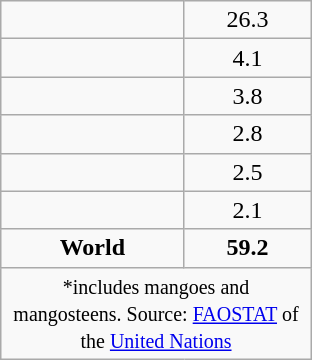<table class="wikitable floatright" style="width:13em; text-align:center">
<tr>
<td></td>
<td>26.3</td>
</tr>
<tr>
<td></td>
<td>4.1</td>
</tr>
<tr>
<td></td>
<td>3.8</td>
</tr>
<tr>
<td></td>
<td>2.8</td>
</tr>
<tr>
<td></td>
<td>2.5</td>
</tr>
<tr>
<td></td>
<td>2.1</td>
</tr>
<tr>
<td><strong>World</strong></td>
<td><strong>59.2</strong></td>
</tr>
<tr>
<td colspan="2"><small>*includes mangoes and mangosteens. Source: <a href='#'>FAOSTAT</a> of the <a href='#'>United Nations</a></small></td>
</tr>
</table>
